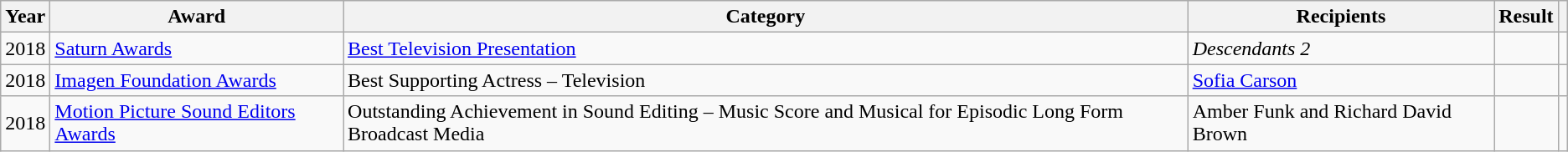<table class="wikitable sortable plainrowheaders">
<tr>
<th scope="col">Year</th>
<th scope="col">Award</th>
<th scope="col">Category</th>
<th scope="col">Recipients</th>
<th scope="col">Result</th>
<th scope="col" class="unsortable"></th>
</tr>
<tr>
<td>2018</td>
<td><a href='#'>Saturn Awards</a></td>
<td><a href='#'>Best Television Presentation</a></td>
<td><em>Descendants 2</em></td>
<td></td>
<td style="text-align:center;"><br></td>
</tr>
<tr>
<td>2018</td>
<td><a href='#'>Imagen Foundation Awards</a></td>
<td>Best Supporting Actress – Television</td>
<td><a href='#'>Sofia Carson</a></td>
<td></td>
<td style="text-align:center;"><br></td>
</tr>
<tr>
<td>2018</td>
<td><a href='#'>Motion Picture Sound Editors Awards</a></td>
<td>Outstanding Achievement in Sound Editing – Music Score and Musical for Episodic Long Form Broadcast Media</td>
<td>Amber Funk and Richard David Brown</td>
<td></td>
<td style="text-align:center;"></td>
</tr>
</table>
